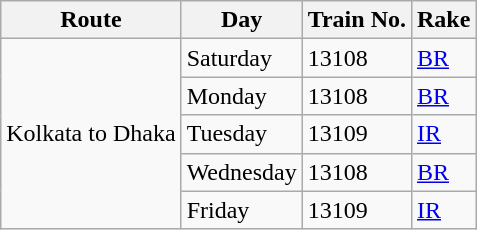<table class="wikitable">
<tr>
<th>Route</th>
<th>Day</th>
<th>Train No.</th>
<th>Rake</th>
</tr>
<tr>
<td rowspan="5">Kolkata to Dhaka</td>
<td>Saturday</td>
<td>13108</td>
<td><a href='#'>BR</a></td>
</tr>
<tr>
<td>Monday</td>
<td>13108</td>
<td><a href='#'>BR</a></td>
</tr>
<tr>
<td>Tuesday</td>
<td>13109</td>
<td><a href='#'>IR</a></td>
</tr>
<tr>
<td>Wednesday</td>
<td>13108</td>
<td><a href='#'>BR</a></td>
</tr>
<tr>
<td>Friday</td>
<td>13109</td>
<td><a href='#'>IR</a></td>
</tr>
</table>
